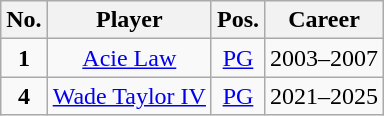<table class="wikitable" style="text-align:center">
<tr>
<th style=>No.</th>
<th style=>Player</th>
<th style=>Pos.</th>
<th style=>Career</th>
</tr>
<tr>
<td><strong>1</strong></td>
<td><a href='#'>Acie Law</a> </td>
<td><a href='#'>PG</a></td>
<td>2003–2007</td>
</tr>
<tr>
<td><strong>4</strong></td>
<td><a href='#'>Wade Taylor IV</a></td>
<td><a href='#'>PG</a></td>
<td>2021–2025</td>
</tr>
</table>
